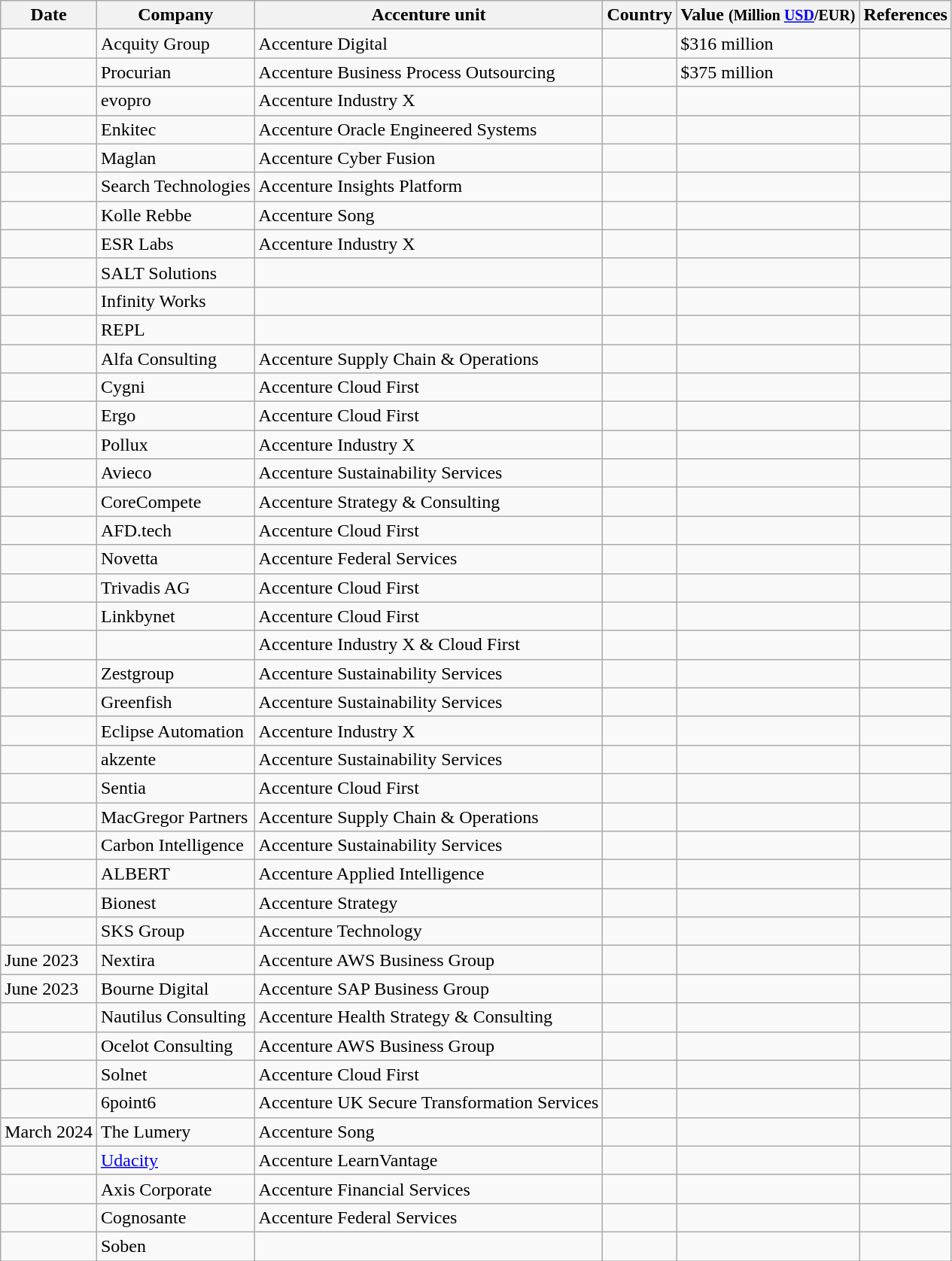<table class="wikitable sortable" border="1">
<tr>
<th>Date</th>
<th>Company</th>
<th>Accenture unit</th>
<th>Country</th>
<th>Value <small>(Million <a href='#'>USD</a>/EUR)</small></th>
<th class="unsortable">References</th>
</tr>
<tr>
<td></td>
<td>Acquity Group</td>
<td>Accenture Digital</td>
<td></td>
<td>$316 million</td>
<td></td>
</tr>
<tr>
<td></td>
<td>Procurian</td>
<td>Accenture Business Process Outsourcing</td>
<td></td>
<td>$375 million</td>
<td></td>
</tr>
<tr>
<td></td>
<td>evopro</td>
<td>Accenture Industry X</td>
<td></td>
<td></td>
<td></td>
</tr>
<tr>
<td></td>
<td>Enkitec</td>
<td>Accenture Oracle Engineered Systems</td>
<td></td>
<td></td>
<td></td>
</tr>
<tr>
<td></td>
<td>Maglan</td>
<td>Accenture Cyber Fusion</td>
<td></td>
<td></td>
<td></td>
</tr>
<tr>
<td></td>
<td>Search Technologies</td>
<td>Accenture Insights Platform</td>
<td></td>
<td></td>
<td></td>
</tr>
<tr>
<td></td>
<td>Kolle Rebbe</td>
<td>Accenture Song</td>
<td></td>
<td></td>
<td></td>
</tr>
<tr>
<td></td>
<td>ESR Labs</td>
<td>Accenture Industry X</td>
<td></td>
<td></td>
<td></td>
</tr>
<tr>
<td></td>
<td>SALT Solutions</td>
<td></td>
<td></td>
<td></td>
<td></td>
</tr>
<tr>
<td></td>
<td>Infinity Works</td>
<td></td>
<td></td>
<td></td>
<td></td>
</tr>
<tr>
<td></td>
<td>REPL</td>
<td></td>
<td></td>
<td></td>
<td></td>
</tr>
<tr>
<td></td>
<td>Alfa Consulting</td>
<td>Accenture Supply Chain & Operations</td>
<td></td>
<td></td>
<td></td>
</tr>
<tr>
<td></td>
<td>Cygni</td>
<td>Accenture Cloud First</td>
<td></td>
<td></td>
<td></td>
</tr>
<tr>
<td></td>
<td>Ergo</td>
<td>Accenture Cloud First</td>
<td></td>
<td></td>
<td></td>
</tr>
<tr>
<td></td>
<td>Pollux</td>
<td>Accenture Industry X</td>
<td></td>
<td></td>
<td></td>
</tr>
<tr>
<td></td>
<td>Avieco</td>
<td>Accenture Sustainability Services</td>
<td></td>
<td></td>
<td></td>
</tr>
<tr>
<td></td>
<td>CoreCompete</td>
<td>Accenture Strategy & Consulting</td>
<td></td>
<td></td>
<td></td>
</tr>
<tr>
<td></td>
<td>AFD.tech</td>
<td>Accenture Cloud First</td>
<td></td>
<td></td>
<td></td>
</tr>
<tr>
<td></td>
<td>Novetta</td>
<td>Accenture Federal Services</td>
<td></td>
<td></td>
<td></td>
</tr>
<tr>
<td></td>
<td>Trivadis AG</td>
<td>Accenture Cloud First</td>
<td></td>
<td></td>
<td></td>
</tr>
<tr>
<td></td>
<td>Linkbynet</td>
<td>Accenture Cloud First</td>
<td></td>
<td></td>
<td></td>
</tr>
<tr>
<td></td>
<td></td>
<td>Accenture Industry X & Cloud First</td>
<td></td>
<td></td>
<td></td>
</tr>
<tr>
<td></td>
<td>Zestgroup</td>
<td>Accenture Sustainability Services</td>
<td></td>
<td></td>
<td></td>
</tr>
<tr>
<td></td>
<td>Greenfish</td>
<td>Accenture Sustainability Services</td>
<td></td>
<td></td>
<td></td>
</tr>
<tr>
<td></td>
<td>Eclipse Automation</td>
<td>Accenture Industry X</td>
<td></td>
<td></td>
<td></td>
</tr>
<tr>
<td></td>
<td>akzente</td>
<td>Accenture Sustainability Services</td>
<td></td>
<td></td>
<td></td>
</tr>
<tr>
<td></td>
<td>Sentia</td>
<td>Accenture Cloud First</td>
<td></td>
<td></td>
<td></td>
</tr>
<tr>
<td></td>
<td>MacGregor Partners</td>
<td>Accenture Supply Chain & Operations</td>
<td></td>
<td></td>
<td></td>
</tr>
<tr>
<td></td>
<td>Carbon Intelligence</td>
<td>Accenture Sustainability Services</td>
<td></td>
<td></td>
<td></td>
</tr>
<tr>
<td></td>
<td>ALBERT</td>
<td>Accenture Applied Intelligence</td>
<td></td>
<td></td>
<td></td>
</tr>
<tr>
<td></td>
<td>Bionest</td>
<td>Accenture Strategy</td>
<td></td>
<td></td>
<td></td>
</tr>
<tr>
<td></td>
<td>SKS Group</td>
<td>Accenture Technology</td>
<td></td>
<td></td>
<td></td>
</tr>
<tr>
<td>June 2023</td>
<td>Nextira</td>
<td>Accenture AWS Business Group</td>
<td></td>
<td></td>
<td></td>
</tr>
<tr>
<td>June 2023</td>
<td>Bourne Digital</td>
<td>Accenture SAP Business Group</td>
<td></td>
<td></td>
<td></td>
</tr>
<tr>
<td></td>
<td>Nautilus Consulting</td>
<td>Accenture Health Strategy & Consulting</td>
<td></td>
<td></td>
<td></td>
</tr>
<tr>
<td></td>
<td>Ocelot Consulting</td>
<td>Accenture AWS Business Group</td>
<td></td>
<td></td>
<td></td>
</tr>
<tr>
<td></td>
<td>Solnet</td>
<td>Accenture Cloud First</td>
<td></td>
<td></td>
<td></td>
</tr>
<tr>
<td></td>
<td>6point6</td>
<td>Accenture UK Secure Transformation Services</td>
<td></td>
<td></td>
<td></td>
</tr>
<tr>
<td>March 2024</td>
<td>The Lumery</td>
<td>Accenture Song</td>
<td></td>
<td></td>
<td></td>
</tr>
<tr>
<td></td>
<td><a href='#'>Udacity</a></td>
<td>Accenture LearnVantage</td>
<td></td>
<td></td>
<td></td>
</tr>
<tr>
<td></td>
<td>Axis Corporate</td>
<td>Accenture Financial Services</td>
<td></td>
<td></td>
<td></td>
</tr>
<tr>
<td></td>
<td>Cognosante</td>
<td>Accenture Federal Services</td>
<td></td>
<td></td>
<td></td>
</tr>
<tr>
<td></td>
<td>Soben</td>
<td></td>
<td></td>
<td></td>
<td></td>
</tr>
</table>
